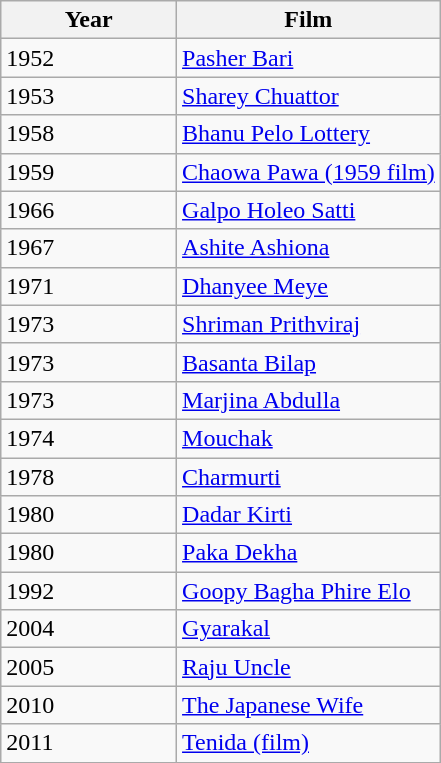<table class="wikitable sortable">
<tr>
<th scope="col" width=40%><strong>Year</strong></th>
<th scope="col" width=60%><strong>Film</strong></th>
</tr>
<tr>
<td>1952</td>
<td><a href='#'>Pasher Bari</a></td>
</tr>
<tr>
<td>1953</td>
<td><a href='#'>Sharey Chuattor</a></td>
</tr>
<tr>
<td>1958</td>
<td><a href='#'>Bhanu Pelo Lottery</a></td>
</tr>
<tr>
<td>1959</td>
<td><a href='#'>Chaowa Pawa (1959 film)</a></td>
</tr>
<tr>
<td>1966</td>
<td><a href='#'>Galpo Holeo Satti</a></td>
</tr>
<tr>
<td>1967</td>
<td><a href='#'>Ashite Ashiona</a></td>
</tr>
<tr>
<td>1971</td>
<td><a href='#'>Dhanyee Meye</a></td>
</tr>
<tr>
<td>1973</td>
<td><a href='#'>Shriman Prithviraj</a></td>
</tr>
<tr>
<td>1973</td>
<td><a href='#'>Basanta Bilap</a></td>
</tr>
<tr>
<td>1973</td>
<td><a href='#'>Marjina Abdulla</a></td>
</tr>
<tr>
<td>1974</td>
<td><a href='#'>Mouchak</a></td>
</tr>
<tr>
<td>1978</td>
<td><a href='#'>Charmurti</a></td>
</tr>
<tr>
<td>1980</td>
<td><a href='#'>Dadar Kirti</a></td>
</tr>
<tr>
<td>1980</td>
<td><a href='#'>Paka Dekha</a></td>
</tr>
<tr>
<td>1992</td>
<td><a href='#'>Goopy Bagha Phire Elo</a></td>
</tr>
<tr>
<td>2004</td>
<td><a href='#'>Gyarakal</a></td>
</tr>
<tr>
<td>2005</td>
<td><a href='#'>Raju Uncle</a></td>
</tr>
<tr>
<td>2010</td>
<td><a href='#'>The Japanese Wife</a></td>
</tr>
<tr>
<td>2011</td>
<td><a href='#'>Tenida (film)</a></td>
</tr>
<tr>
</tr>
</table>
